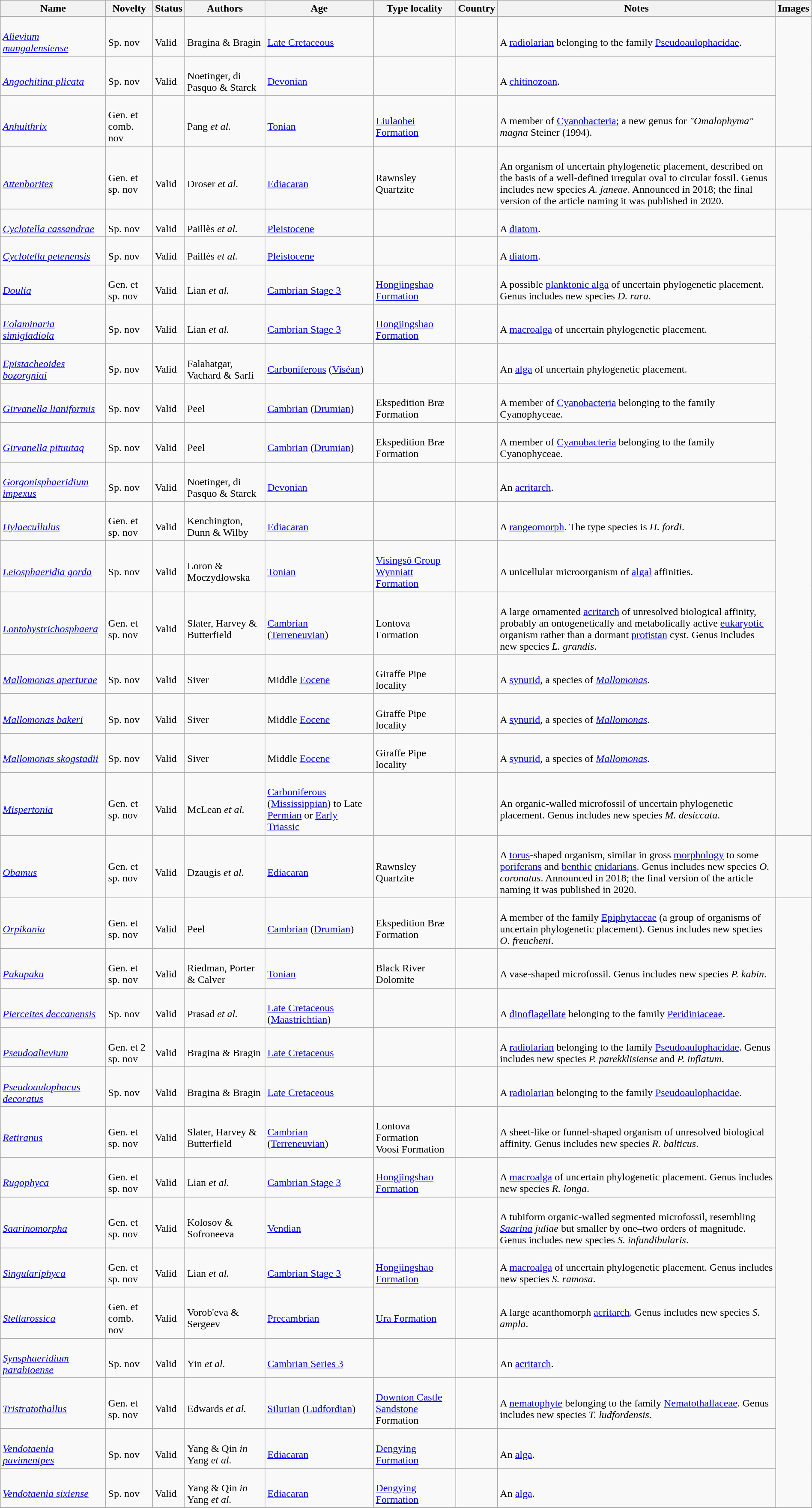<table class="wikitable sortable" align="center" width="100%">
<tr>
<th>Name</th>
<th>Novelty</th>
<th>Status</th>
<th>Authors</th>
<th>Age</th>
<th>Type locality</th>
<th>Country</th>
<th>Notes</th>
<th>Images</th>
</tr>
<tr>
<td><br><em><a href='#'>Alievium mangalensiense</a></em></td>
<td><br>Sp. nov</td>
<td><br>Valid</td>
<td><br>Bragina & Bragin</td>
<td><br><a href='#'>Late Cretaceous</a></td>
<td></td>
<td><br></td>
<td><br>A <a href='#'>radiolarian</a> belonging to the family <a href='#'>Pseudoaulophacidae</a>.</td>
</tr>
<tr>
<td><br><em><a href='#'>Angochitina plicata</a></em></td>
<td><br>Sp. nov</td>
<td><br>Valid</td>
<td><br>Noetinger, di Pasquo & Starck</td>
<td><br><a href='#'>Devonian</a></td>
<td></td>
<td><br></td>
<td><br>A <a href='#'>chitinozoan</a>.</td>
</tr>
<tr>
<td><br><em><a href='#'>Anhuithrix</a></em></td>
<td><br>Gen. et comb. nov</td>
<td></td>
<td><br>Pang <em>et al.</em></td>
<td><br><a href='#'>Tonian</a></td>
<td><br><a href='#'>Liulaobei Formation</a></td>
<td><br></td>
<td><br>A member of <a href='#'>Cyanobacteria</a>; a new genus for <em>"Omalophyma" magna</em> Steiner (1994).</td>
</tr>
<tr>
<td><br><em><a href='#'>Attenborites</a></em></td>
<td><br>Gen. et sp. nov</td>
<td><br>Valid</td>
<td><br>Droser <em>et al.</em></td>
<td><br><a href='#'>Ediacaran</a></td>
<td><br>Rawnsley Quartzite</td>
<td><br></td>
<td><br>An organism of uncertain phylogenetic placement, described on the basis of a well-defined irregular oval to circular fossil. Genus includes new species <em>A. janeae</em>. Announced in 2018; the final version of the article naming it was published in 2020.</td>
<td></td>
</tr>
<tr>
<td><br><em><a href='#'>Cyclotella cassandrae</a></em></td>
<td><br>Sp. nov</td>
<td><br>Valid</td>
<td><br>Paillès <em>et al.</em></td>
<td><br><a href='#'>Pleistocene</a></td>
<td></td>
<td><br></td>
<td><br>A <a href='#'>diatom</a>.</td>
</tr>
<tr>
<td><br><em><a href='#'>Cyclotella petenensis</a></em></td>
<td><br>Sp. nov</td>
<td><br>Valid</td>
<td><br>Paillès <em>et al.</em></td>
<td><br><a href='#'>Pleistocene</a></td>
<td></td>
<td><br></td>
<td><br>A <a href='#'>diatom</a>.</td>
</tr>
<tr>
<td><br><em><a href='#'>Doulia</a></em></td>
<td><br>Gen. et sp. nov</td>
<td><br>Valid</td>
<td><br>Lian <em>et al.</em></td>
<td><br><a href='#'>Cambrian Stage 3</a></td>
<td><br><a href='#'>Hongjingshao Formation</a></td>
<td><br></td>
<td><br>A possible <a href='#'>planktonic alga</a> of uncertain phylogenetic placement. Genus includes new species <em>D. rara</em>.</td>
</tr>
<tr>
<td><br><em><a href='#'>Eolaminaria simigladiola</a></em></td>
<td><br>Sp. nov</td>
<td><br>Valid</td>
<td><br>Lian <em>et al.</em></td>
<td><br><a href='#'>Cambrian Stage 3</a></td>
<td><br><a href='#'>Hongjingshao Formation</a></td>
<td><br></td>
<td><br>A <a href='#'>macroalga</a> of uncertain phylogenetic placement.</td>
</tr>
<tr>
<td><br><em><a href='#'>Epistacheoides bozorgniai</a></em></td>
<td><br>Sp. nov</td>
<td><br>Valid</td>
<td><br>Falahatgar, Vachard & Sarfi</td>
<td><br><a href='#'>Carboniferous</a> (<a href='#'>Viséan</a>)</td>
<td></td>
<td><br></td>
<td><br>An <a href='#'>alga</a> of uncertain phylogenetic placement.</td>
</tr>
<tr>
<td><br><em><a href='#'>Girvanella lianiformis</a></em></td>
<td><br>Sp. nov</td>
<td><br>Valid</td>
<td><br>Peel</td>
<td><br><a href='#'>Cambrian</a> (<a href='#'>Drumian</a>)</td>
<td><br>Ekspedition Bræ Formation</td>
<td><br></td>
<td><br>A member of <a href='#'>Cyanobacteria</a> belonging to the family Cyanophyceae.</td>
</tr>
<tr>
<td><br><em><a href='#'>Girvanella pituutaq</a></em></td>
<td><br>Sp. nov</td>
<td><br>Valid</td>
<td><br>Peel</td>
<td><br><a href='#'>Cambrian</a> (<a href='#'>Drumian</a>)</td>
<td><br>Ekspedition Bræ Formation</td>
<td><br></td>
<td><br>A member of <a href='#'>Cyanobacteria</a> belonging to the family Cyanophyceae.</td>
</tr>
<tr>
<td><br><em><a href='#'>Gorgonisphaeridium impexus</a></em></td>
<td><br>Sp. nov</td>
<td><br>Valid</td>
<td><br>Noetinger, di Pasquo & Starck</td>
<td><br><a href='#'>Devonian</a></td>
<td></td>
<td><br></td>
<td><br>An <a href='#'>acritarch</a>.</td>
</tr>
<tr>
<td><br><em><a href='#'>Hylaecullulus</a></em></td>
<td><br>Gen. et sp. nov</td>
<td><br>Valid</td>
<td><br>Kenchington, Dunn & Wilby</td>
<td><br><a href='#'>Ediacaran</a></td>
<td></td>
<td><br></td>
<td><br>A <a href='#'>rangeomorph</a>. The type species is <em>H. fordi</em>.</td>
</tr>
<tr>
<td><br><em><a href='#'>Leiosphaeridia gorda</a></em></td>
<td><br>Sp. nov</td>
<td><br>Valid</td>
<td><br>Loron & Moczydłowska</td>
<td><br><a href='#'>Tonian</a></td>
<td><br><a href='#'>Visingsö Group</a><br>
<a href='#'>Wynniatt Formation</a></td>
<td><br><br>
</td>
<td><br>A unicellular microorganism of <a href='#'>algal</a> affinities.</td>
</tr>
<tr>
<td><br><em><a href='#'>Lontohystrichosphaera</a></em></td>
<td><br>Gen. et sp. nov</td>
<td><br>Valid</td>
<td><br>Slater, Harvey & Butterfield</td>
<td><br><a href='#'>Cambrian</a> (<a href='#'>Terreneuvian</a>)</td>
<td><br>Lontova Formation</td>
<td><br></td>
<td><br>A large ornamented <a href='#'>acritarch</a> of unresolved biological affinity, probably an ontogenetically and metabolically active <a href='#'>eukaryotic</a> organism rather than a dormant <a href='#'>protistan</a> cyst. Genus includes new species <em>L. grandis</em>.</td>
</tr>
<tr>
<td><br><em><a href='#'>Mallomonas aperturae</a></em></td>
<td><br>Sp. nov</td>
<td><br>Valid</td>
<td><br>Siver</td>
<td><br>Middle <a href='#'>Eocene</a></td>
<td><br>Giraffe Pipe locality</td>
<td><br></td>
<td><br>A <a href='#'>synurid</a>, a species of <em><a href='#'>Mallomonas</a></em>.</td>
</tr>
<tr>
<td><br><em><a href='#'>Mallomonas bakeri</a></em></td>
<td><br>Sp. nov</td>
<td><br>Valid</td>
<td><br>Siver</td>
<td><br>Middle <a href='#'>Eocene</a></td>
<td><br>Giraffe Pipe locality</td>
<td><br></td>
<td><br>A <a href='#'>synurid</a>, a species of <em><a href='#'>Mallomonas</a></em>.</td>
</tr>
<tr>
<td><br><em><a href='#'>Mallomonas skogstadii</a></em></td>
<td><br>Sp. nov</td>
<td><br>Valid</td>
<td><br>Siver</td>
<td><br>Middle <a href='#'>Eocene</a></td>
<td><br>Giraffe Pipe locality</td>
<td><br></td>
<td><br>A <a href='#'>synurid</a>, a species of <em><a href='#'>Mallomonas</a></em>.</td>
</tr>
<tr>
<td><br><em><a href='#'>Mispertonia</a></em></td>
<td><br>Gen. et sp. nov</td>
<td><br>Valid</td>
<td><br>McLean <em>et al.</em></td>
<td><br><a href='#'>Carboniferous</a> (<a href='#'>Mississippian</a>) to Late <a href='#'>Permian</a> or <a href='#'>Early Triassic</a></td>
<td></td>
<td><br><br>
</td>
<td><br>An organic-walled microfossil of uncertain phylogenetic placement. Genus includes new species <em>M. desiccata</em>.</td>
</tr>
<tr>
<td><br><em><a href='#'>Obamus</a></em></td>
<td><br>Gen. et sp. nov</td>
<td><br>Valid</td>
<td><br>Dzaugis <em>et al.</em></td>
<td><br><a href='#'>Ediacaran</a></td>
<td><br>Rawnsley Quartzite</td>
<td><br></td>
<td><br>A <a href='#'>torus</a>-shaped organism, similar in gross <a href='#'>morphology</a> to some <a href='#'>poriferans</a> and <a href='#'>benthic</a> <a href='#'>cnidarians</a>. Genus includes new species <em>O. coronatus</em>. Announced in 2018; the final version of the article naming it was published in 2020.</td>
<td></td>
</tr>
<tr>
<td><br><em><a href='#'>Orpikania</a></em></td>
<td><br>Gen. et sp. nov</td>
<td><br>Valid</td>
<td><br>Peel</td>
<td><br><a href='#'>Cambrian</a> (<a href='#'>Drumian</a>)</td>
<td><br>Ekspedition Bræ Formation</td>
<td><br></td>
<td><br>A member of the family <a href='#'>Epiphytaceae</a> (a group of organisms of uncertain phylogenetic placement). Genus includes new species <em>O. freucheni</em>.</td>
</tr>
<tr>
<td><br><em><a href='#'>Pakupaku</a></em></td>
<td><br>Gen. et sp. nov</td>
<td><br>Valid</td>
<td><br>Riedman, Porter & Calver</td>
<td><br><a href='#'>Tonian</a></td>
<td><br>Black River Dolomite</td>
<td><br></td>
<td><br>A vase-shaped microfossil. Genus includes new species <em>P. kabin</em>.</td>
</tr>
<tr>
<td><br><em><a href='#'>Pierceites deccanensis</a></em></td>
<td><br>Sp. nov</td>
<td><br>Valid</td>
<td><br>Prasad <em>et al.</em></td>
<td><br><a href='#'>Late Cretaceous</a> (<a href='#'>Maastrichtian</a>)</td>
<td></td>
<td><br></td>
<td><br>A <a href='#'>dinoflagellate</a> belonging to the family <a href='#'>Peridiniaceae</a>.</td>
</tr>
<tr>
<td><br><em><a href='#'>Pseudoalievium</a></em></td>
<td><br>Gen. et 2 sp. nov</td>
<td><br>Valid</td>
<td><br>Bragina & Bragin</td>
<td><br><a href='#'>Late Cretaceous</a></td>
<td></td>
<td><br></td>
<td><br>A <a href='#'>radiolarian</a> belonging to the family <a href='#'>Pseudoaulophacidae</a>. Genus includes new species <em>P. parekklisiense</em> and <em>P. inflatum</em>.</td>
</tr>
<tr>
<td><br><em><a href='#'>Pseudoaulophacus decoratus</a></em></td>
<td><br>Sp. nov</td>
<td><br>Valid</td>
<td><br>Bragina & Bragin</td>
<td><br><a href='#'>Late Cretaceous</a></td>
<td></td>
<td><br></td>
<td><br>A <a href='#'>radiolarian</a> belonging to the family <a href='#'>Pseudoaulophacidae</a>.</td>
</tr>
<tr>
<td><br><em><a href='#'>Retiranus</a></em></td>
<td><br>Gen. et sp. nov</td>
<td><br>Valid</td>
<td><br>Slater, Harvey & Butterfield</td>
<td><br><a href='#'>Cambrian</a> (<a href='#'>Terreneuvian</a>)</td>
<td><br>Lontova Formation<br>
Voosi Formation</td>
<td><br><br>
</td>
<td><br>A sheet-like or funnel-shaped organism of unresolved biological affinity. Genus includes new species <em>R. balticus</em>.</td>
</tr>
<tr>
<td><br><em><a href='#'>Rugophyca</a></em></td>
<td><br>Gen. et sp. nov</td>
<td><br>Valid</td>
<td><br>Lian <em>et al.</em></td>
<td><br><a href='#'>Cambrian Stage 3</a></td>
<td><br><a href='#'>Hongjingshao Formation</a></td>
<td><br></td>
<td><br>A <a href='#'>macroalga</a> of uncertain phylogenetic placement. Genus includes new species <em>R. longa</em>.</td>
</tr>
<tr>
<td><br><em><a href='#'>Saarinomorpha</a></em></td>
<td><br>Gen. et sp. nov</td>
<td><br>Valid</td>
<td><br>Kolosov & Sofroneeva</td>
<td><br><a href='#'>Vendian</a></td>
<td></td>
<td><br></td>
<td><br>A tubiform organic-walled segmented microfossil, resembling <em><a href='#'>Saarina</a> juliae</em> but smaller by one–two orders of magnitude. Genus includes new species <em>S. infundibularis</em>.</td>
</tr>
<tr>
<td><br><em><a href='#'>Singulariphyca</a></em></td>
<td><br>Gen. et sp. nov</td>
<td><br>Valid</td>
<td><br>Lian <em>et al.</em></td>
<td><br><a href='#'>Cambrian Stage 3</a></td>
<td><br><a href='#'>Hongjingshao Formation</a></td>
<td><br></td>
<td><br>A <a href='#'>macroalga</a> of uncertain phylogenetic placement. Genus includes new species <em>S. ramosa</em>.</td>
</tr>
<tr>
<td><br><em><a href='#'>Stellarossica</a></em></td>
<td><br>Gen. et comb. nov</td>
<td><br>Valid</td>
<td><br>Vorob'eva & Sergeev</td>
<td><br><a href='#'>Precambrian</a></td>
<td><br><a href='#'>Ura Formation</a></td>
<td><br></td>
<td><br>A large acanthomorph <a href='#'>acritarch</a>. Genus includes new species <em>S. ampla</em>.</td>
</tr>
<tr>
<td><br><em><a href='#'>Synsphaeridium parahioense</a></em></td>
<td><br>Sp. nov</td>
<td><br>Valid</td>
<td><br>Yin <em>et al.</em></td>
<td><br><a href='#'>Cambrian Series 3</a></td>
<td></td>
<td><br></td>
<td><br>An <a href='#'>acritarch</a>.</td>
</tr>
<tr>
<td><br><em><a href='#'>Tristratothallus</a></em></td>
<td><br>Gen. et sp. nov</td>
<td><br>Valid</td>
<td><br>Edwards <em>et al.</em></td>
<td><br><a href='#'>Silurian</a> (<a href='#'>Ludfordian</a>)</td>
<td><br><a href='#'>Downton Castle Sandstone</a> Formation</td>
<td><br></td>
<td><br>A <a href='#'>nematophyte</a> belonging to the family <a href='#'>Nematothallaceae</a>. Genus includes new species <em>T. ludfordensis</em>.</td>
</tr>
<tr>
<td><br><em><a href='#'>Vendotaenia pavimentpes</a></em></td>
<td><br>Sp. nov</td>
<td><br>Valid</td>
<td><br>Yang & Qin <em>in</em> Yang <em>et al.</em></td>
<td><br><a href='#'>Ediacaran</a></td>
<td><br><a href='#'>Dengying Formation</a></td>
<td><br></td>
<td><br>An <a href='#'>alga</a>.</td>
</tr>
<tr>
<td><br><em><a href='#'>Vendotaenia sixiense</a></em></td>
<td><br>Sp. nov</td>
<td><br>Valid</td>
<td><br>Yang & Qin <em>in</em> Yang <em>et al.</em></td>
<td><br><a href='#'>Ediacaran</a></td>
<td><br><a href='#'>Dengying Formation</a></td>
<td><br></td>
<td><br>An <a href='#'>alga</a>.</td>
</tr>
<tr>
</tr>
</table>
